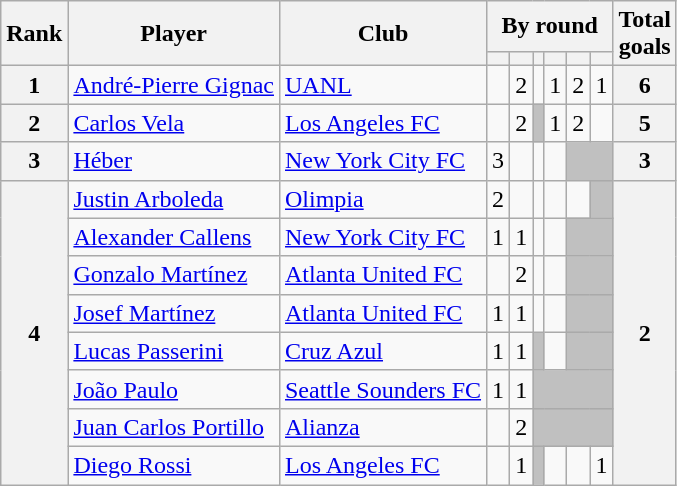<table class="wikitable" style="text-align:center">
<tr>
<th rowspan=2>Rank</th>
<th rowspan=2>Player</th>
<th rowspan=2>Club</th>
<th colspan=6>By round</th>
<th rowspan=2>Total<br>goals</th>
</tr>
<tr>
<th></th>
<th></th>
<th></th>
<th></th>
<th></th>
<th></th>
</tr>
<tr>
<th>1</th>
<td align="left"> <a href='#'>André-Pierre Gignac</a></td>
<td align="left"> <a href='#'>UANL</a></td>
<td></td>
<td>2</td>
<td></td>
<td>1</td>
<td>2</td>
<td>1</td>
<th>6</th>
</tr>
<tr>
<th>2</th>
<td align="left"> <a href='#'>Carlos Vela</a></td>
<td align="left"> <a href='#'>Los Angeles FC</a></td>
<td></td>
<td>2</td>
<td bgcolor="silver"></td>
<td>1</td>
<td>2</td>
<td></td>
<th>5</th>
</tr>
<tr>
<th>3</th>
<td align="left"> <a href='#'>Héber</a></td>
<td align="left"> <a href='#'>New York City FC</a></td>
<td>3</td>
<td></td>
<td></td>
<td></td>
<td bgcolor="silver" colspan=2></td>
<th>3</th>
</tr>
<tr>
<th rowspan=9>4</th>
<td align="left"> <a href='#'>Justin Arboleda</a></td>
<td align="left"> <a href='#'>Olimpia</a></td>
<td>2</td>
<td></td>
<td></td>
<td></td>
<td></td>
<td bgcolor="silver"></td>
<th rowspan=9>2</th>
</tr>
<tr>
<td align="left"> <a href='#'>Alexander Callens</a></td>
<td align="left"> <a href='#'>New York City FC</a></td>
<td>1</td>
<td>1</td>
<td></td>
<td></td>
<td bgcolor="silver" colspan=2></td>
</tr>
<tr>
<td align="left"> <a href='#'>Gonzalo Martínez</a></td>
<td align="left"> <a href='#'>Atlanta United FC</a></td>
<td></td>
<td>2</td>
<td></td>
<td></td>
<td bgcolor="silver" colspan=2></td>
</tr>
<tr>
<td align="left"> <a href='#'>Josef Martínez</a></td>
<td align="left"> <a href='#'>Atlanta United FC</a></td>
<td>1</td>
<td>1</td>
<td></td>
<td></td>
<td bgcolor="silver" colspan=2></td>
</tr>
<tr>
<td align="left"> <a href='#'>Lucas Passerini</a></td>
<td align="left"> <a href='#'>Cruz Azul</a></td>
<td>1</td>
<td>1</td>
<td bgcolor="silver" colspan=1></td>
<td></td>
<td bgcolor="silver" colspan=2></td>
</tr>
<tr>
<td align="left"> <a href='#'>João Paulo</a></td>
<td align="left"> <a href='#'>Seattle Sounders FC</a></td>
<td>1</td>
<td>1</td>
<td bgcolor="silver" colspan=4></td>
</tr>
<tr>
<td align="left"> <a href='#'>Juan Carlos Portillo</a></td>
<td align="left"> <a href='#'>Alianza</a></td>
<td></td>
<td>2</td>
<td bgcolor="silver" colspan=4></td>
</tr>
<tr>
<td align="left"> <a href='#'>Diego Rossi</a></td>
<td align="left"> <a href='#'>Los Angeles FC</a></td>
<td></td>
<td>1</td>
<td bgcolor="silver" colspan=1></td>
<td></td>
<td></td>
<td>1</td>
</tr>
</table>
